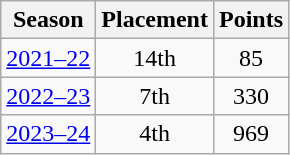<table class="wikitable" style="text-align:center">
<tr>
<th>Season</th>
<th>Placement</th>
<th>Points</th>
</tr>
<tr>
<td><a href='#'>2021–22</a></td>
<td>14th</td>
<td>85</td>
</tr>
<tr>
<td><a href='#'>2022–23</a></td>
<td>7th</td>
<td>330</td>
</tr>
<tr>
<td><a href='#'>2023–24</a></td>
<td>4th</td>
<td>969</td>
</tr>
</table>
